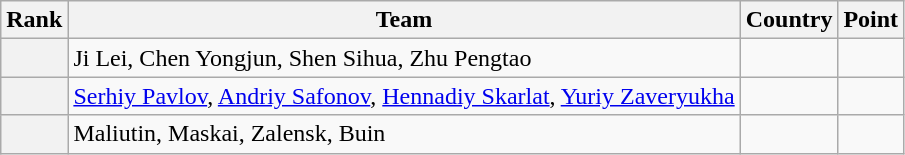<table class="wikitable sortable">
<tr>
<th>Rank</th>
<th>Team</th>
<th>Country</th>
<th>Point</th>
</tr>
<tr>
<th></th>
<td>Ji Lei, Chen Yongjun, Shen Sihua, Zhu Pengtao</td>
<td></td>
<td></td>
</tr>
<tr>
<th></th>
<td><a href='#'>Serhiy Pavlov</a>, <a href='#'>Andriy Safonov</a>, <a href='#'>Hennadiy Skarlat</a>, <a href='#'>Yuriy Zaveryukha</a></td>
<td></td>
<td></td>
</tr>
<tr>
<th></th>
<td>Maliutin, Maskai, Zalensk, Buin</td>
<td></td>
<td></td>
</tr>
</table>
